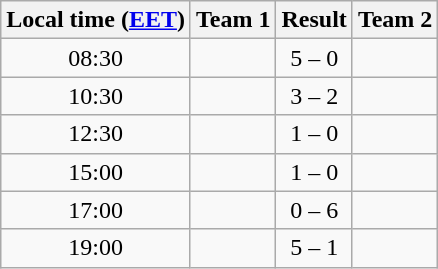<table class="wikitable" style="text-align:center;">
<tr>
<th>Local time (<a href='#'>EET</a>)</th>
<th>Team 1</th>
<th>Result</th>
<th>Team 2</th>
</tr>
<tr>
<td>08:30</td>
<td></td>
<td>5 – 0</td>
<td></td>
</tr>
<tr>
<td>10:30</td>
<td></td>
<td>3 – 2</td>
<td></td>
</tr>
<tr>
<td>12:30</td>
<td></td>
<td>1 – 0</td>
<td></td>
</tr>
<tr>
<td>15:00</td>
<td></td>
<td>1 – 0</td>
<td></td>
</tr>
<tr>
<td>17:00</td>
<td></td>
<td>0 – 6</td>
<td></td>
</tr>
<tr>
<td>19:00</td>
<td></td>
<td>5 – 1</td>
<td></td>
</tr>
</table>
